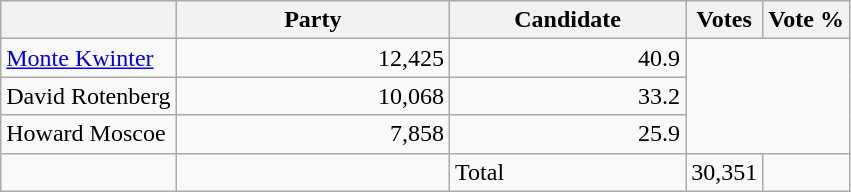<table class="wikitable">
<tr>
<th></th>
<th scope="col" width="175">Party</th>
<th scope="col" width="150">Candidate</th>
<th>Votes</th>
<th>Vote %</th>
</tr>
<tr>
<td><a href='#'>Monte Kwinter</a></td>
<td align=right>12,425</td>
<td align=right>40.9</td>
</tr>
<tr>
<td>David Rotenberg</td>
<td align=right>10,068</td>
<td align=right>33.2</td>
</tr>
<tr>
<td>Howard Moscoe</td>
<td align=right>7,858</td>
<td align=right>25.9</td>
</tr>
<tr |>
<td></td>
<td></td>
<td>Total</td>
<td align=right>30,351</td>
<td></td>
</tr>
</table>
